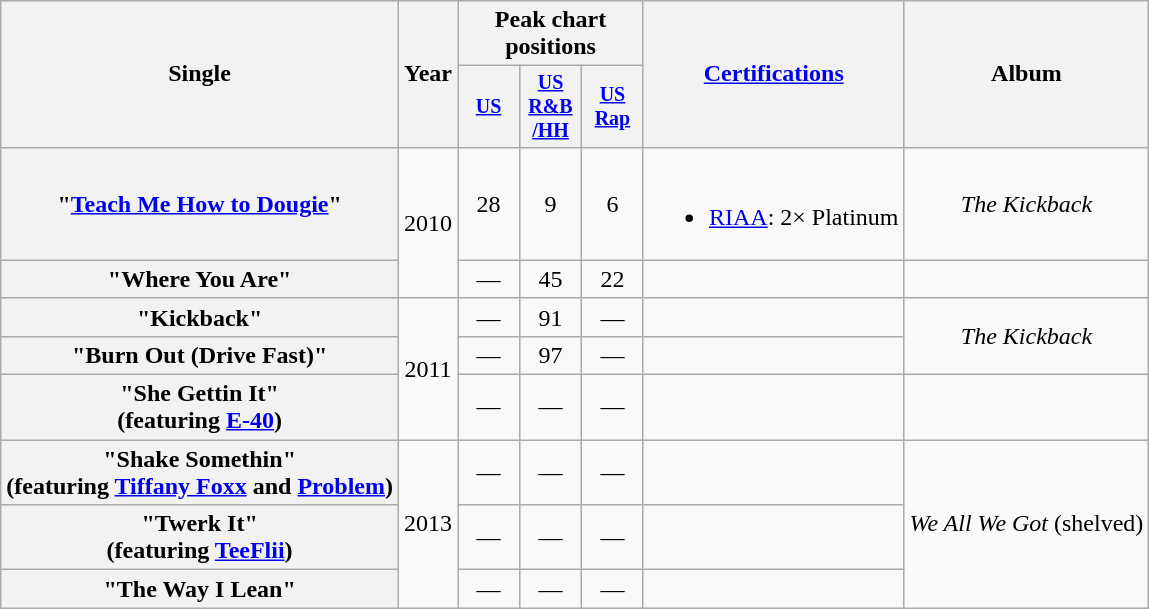<table class="wikitable plainrowheaders" style="text-align:center;">
<tr>
<th rowspan="2">Single</th>
<th rowspan="2">Year</th>
<th colspan="3">Peak chart positions</th>
<th rowspan="2"><a href='#'>Certifications</a></th>
<th rowspan="2">Album</th>
</tr>
<tr style=font-size:smaller>
<th width="35"><a href='#'>US</a></th>
<th width="35"><a href='#'>US<br>R&B<br>/HH</a></th>
<th width="35"><a href='#'>US<br>Rap</a></th>
</tr>
<tr>
<th scope="row">"<a href='#'>Teach Me How to Dougie</a>"</th>
<td rowspan="2">2010</td>
<td>28</td>
<td>9</td>
<td>6</td>
<td><br><ul><li><a href='#'>RIAA</a>: 2× Platinum</li></ul></td>
<td><em>The Kickback</em></td>
</tr>
<tr>
<th scope="row">"Where You Are"</th>
<td>—</td>
<td>45</td>
<td>22</td>
<td></td>
<td></td>
</tr>
<tr>
<th scope="row">"Kickback"</th>
<td rowspan="3">2011</td>
<td>—</td>
<td>91</td>
<td>—</td>
<td></td>
<td rowspan="2"><em>The Kickback</em></td>
</tr>
<tr>
<th scope="row">"Burn Out (Drive Fast)"</th>
<td>—</td>
<td>97</td>
<td>—</td>
<td></td>
</tr>
<tr>
<th scope="row">"She Gettin It"<br><span>(featuring <a href='#'>E-40</a>)</span></th>
<td>—</td>
<td>—</td>
<td>—</td>
<td></td>
<td></td>
</tr>
<tr>
<th scope="row">"Shake Somethin"<br><span>(featuring <a href='#'>Tiffany Foxx</a> and <a href='#'>Problem</a>)</span></th>
<td rowspan="3">2013</td>
<td>—</td>
<td>—</td>
<td>—</td>
<td></td>
<td rowspan="3"><em>We All We Got</em> (shelved)</td>
</tr>
<tr>
<th scope="row">"Twerk It"<br><span>(featuring <a href='#'>TeeFlii</a>)</span></th>
<td>—</td>
<td>—</td>
<td>—</td>
<td></td>
</tr>
<tr>
<th scope="row">"The Way I Lean"</th>
<td>—</td>
<td>—</td>
<td>—</td>
<td></td>
</tr>
</table>
